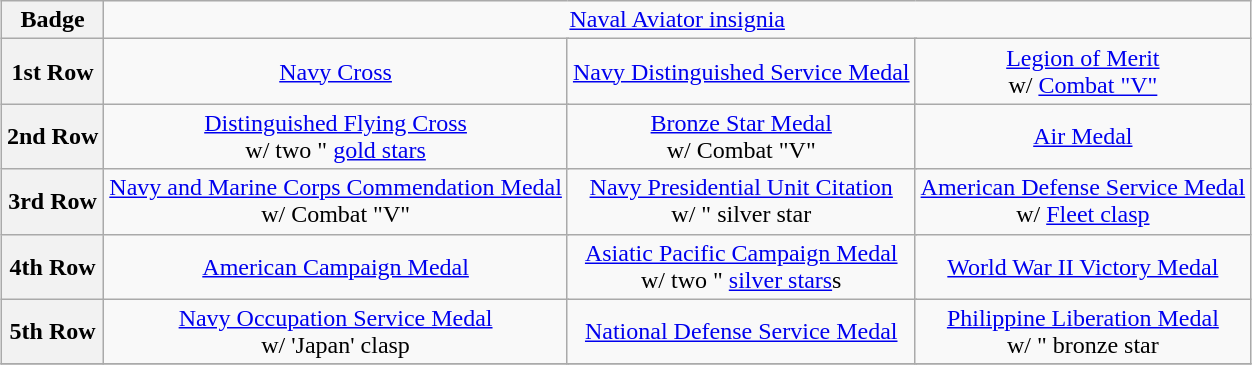<table class="wikitable" style="margin:1em auto; text-align:center;">
<tr>
<th>Badge</th>
<td colspan="15"><a href='#'>Naval Aviator insignia</a></td>
</tr>
<tr>
<th>1st Row</th>
<td colspan="3"><a href='#'>Navy Cross</a></td>
<td colspan="3"><a href='#'>Navy Distinguished Service Medal</a></td>
<td colspan="3"><a href='#'>Legion of Merit</a><br>w/ <a href='#'>Combat "V"</a></td>
</tr>
<tr>
<th>2nd Row</th>
<td colspan="3"><a href='#'>Distinguished Flying Cross</a><br>w/ two " <a href='#'>gold stars</a></td>
<td colspan="3"><a href='#'>Bronze Star Medal</a> <br>w/ Combat "V"</td>
<td colspan="3"><a href='#'>Air Medal</a></td>
</tr>
<tr>
<th>3rd Row</th>
<td colspan="3"><a href='#'>Navy and Marine Corps Commendation Medal</a><br>w/ Combat "V"</td>
<td colspan="3"><a href='#'>Navy Presidential Unit Citation</a><br>w/ " silver star</td>
<td colspan="3"><a href='#'>American Defense Service Medal</a> <br>w/ <a href='#'>Fleet clasp</a></td>
</tr>
<tr>
<th>4th Row</th>
<td colspan="3"><a href='#'>American Campaign Medal</a></td>
<td colspan="3"><a href='#'>Asiatic Pacific Campaign Medal</a> <br>w/ two " <a href='#'>silver stars</a>s</td>
<td colspan="3"><a href='#'>World War II Victory Medal</a></td>
</tr>
<tr>
<th>5th Row</th>
<td colspan="3"><a href='#'>Navy Occupation Service Medal</a><br>w/ 'Japan' clasp</td>
<td colspan="3"><a href='#'>National Defense Service Medal</a></td>
<td colspan="3"><a href='#'>Philippine Liberation Medal</a><br>w/ " bronze star</td>
</tr>
<tr>
</tr>
</table>
